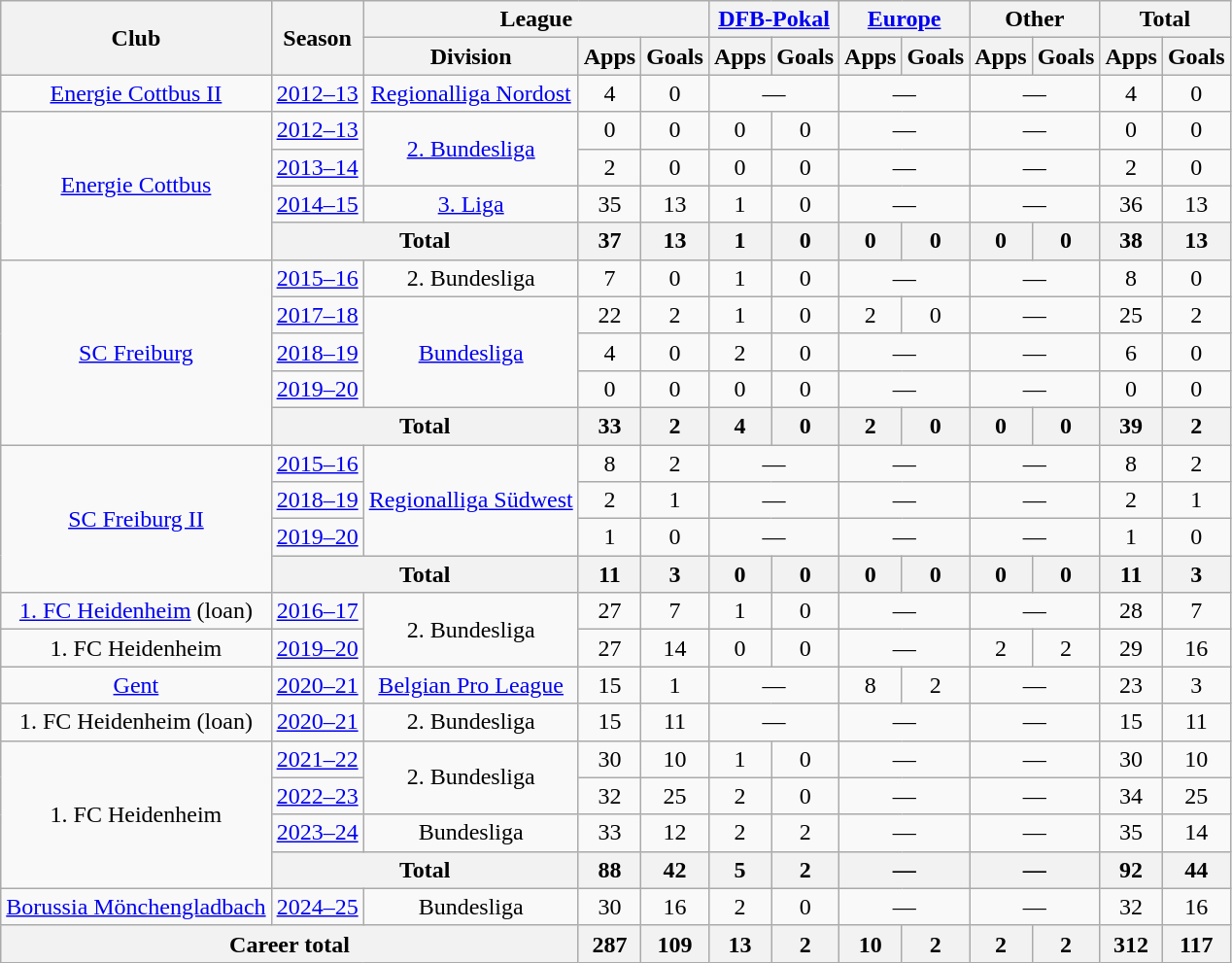<table class="wikitable" style="text-align:center">
<tr>
<th rowspan="2">Club</th>
<th rowspan="2">Season</th>
<th colspan="3">League</th>
<th colspan="2"><a href='#'>DFB-Pokal</a></th>
<th colspan="2"><a href='#'>Europe</a></th>
<th colspan="2">Other</th>
<th colspan="2">Total</th>
</tr>
<tr>
<th>Division</th>
<th>Apps</th>
<th>Goals</th>
<th>Apps</th>
<th>Goals</th>
<th>Apps</th>
<th>Goals</th>
<th>Apps</th>
<th>Goals</th>
<th>Apps</th>
<th>Goals</th>
</tr>
<tr>
<td><a href='#'>Energie Cottbus II</a></td>
<td><a href='#'>2012–13</a></td>
<td><a href='#'>Regionalliga Nordost</a></td>
<td>4</td>
<td>0</td>
<td colspan="2">—</td>
<td colspan="2">—</td>
<td colspan="2">—</td>
<td>4</td>
<td>0</td>
</tr>
<tr>
<td rowspan="4"><a href='#'>Energie Cottbus</a></td>
<td><a href='#'>2012–13</a></td>
<td rowspan="2"><a href='#'>2. Bundesliga</a></td>
<td>0</td>
<td>0</td>
<td>0</td>
<td>0</td>
<td colspan="2">—</td>
<td colspan="2">—</td>
<td>0</td>
<td>0</td>
</tr>
<tr>
<td><a href='#'>2013–14</a></td>
<td>2</td>
<td>0</td>
<td>0</td>
<td>0</td>
<td colspan="2">—</td>
<td colspan="2">—</td>
<td>2</td>
<td>0</td>
</tr>
<tr>
<td><a href='#'>2014–15</a></td>
<td><a href='#'>3. Liga</a></td>
<td>35</td>
<td>13</td>
<td>1</td>
<td>0</td>
<td colspan="2">—</td>
<td colspan="2">—</td>
<td>36</td>
<td>13</td>
</tr>
<tr>
<th colspan="2">Total</th>
<th>37</th>
<th>13</th>
<th>1</th>
<th>0</th>
<th>0</th>
<th>0</th>
<th>0</th>
<th>0</th>
<th>38</th>
<th>13</th>
</tr>
<tr>
<td rowspan="5"><a href='#'>SC Freiburg</a></td>
<td><a href='#'>2015–16</a></td>
<td>2. Bundesliga</td>
<td>7</td>
<td>0</td>
<td>1</td>
<td>0</td>
<td colspan="2">—</td>
<td colspan="2">—</td>
<td>8</td>
<td>0</td>
</tr>
<tr>
<td><a href='#'>2017–18</a></td>
<td rowspan="3"><a href='#'>Bundesliga</a></td>
<td>22</td>
<td>2</td>
<td>1</td>
<td>0</td>
<td>2</td>
<td>0</td>
<td colspan="2">—</td>
<td>25</td>
<td>2</td>
</tr>
<tr>
<td><a href='#'>2018–19</a></td>
<td>4</td>
<td>0</td>
<td>2</td>
<td>0</td>
<td colspan="2">—</td>
<td colspan="2">—</td>
<td>6</td>
<td>0</td>
</tr>
<tr>
<td><a href='#'>2019–20</a></td>
<td>0</td>
<td>0</td>
<td>0</td>
<td>0</td>
<td colspan="2">—</td>
<td colspan="2">—</td>
<td>0</td>
<td>0</td>
</tr>
<tr>
<th colspan="2">Total</th>
<th>33</th>
<th>2</th>
<th>4</th>
<th>0</th>
<th>2</th>
<th>0</th>
<th>0</th>
<th>0</th>
<th>39</th>
<th>2</th>
</tr>
<tr>
<td rowspan="4"><a href='#'>SC Freiburg II</a></td>
<td><a href='#'>2015–16</a></td>
<td rowspan="3"><a href='#'>Regionalliga Südwest</a></td>
<td>8</td>
<td>2</td>
<td colspan="2">—</td>
<td colspan="2">—</td>
<td colspan="2">—</td>
<td>8</td>
<td>2</td>
</tr>
<tr>
<td><a href='#'>2018–19</a></td>
<td>2</td>
<td>1</td>
<td colspan="2">—</td>
<td colspan="2">—</td>
<td colspan="2">—</td>
<td>2</td>
<td>1</td>
</tr>
<tr>
<td><a href='#'>2019–20</a></td>
<td>1</td>
<td>0</td>
<td colspan="2">—</td>
<td colspan="2">—</td>
<td colspan="2">—</td>
<td>1</td>
<td>0</td>
</tr>
<tr>
<th colspan="2">Total</th>
<th>11</th>
<th>3</th>
<th>0</th>
<th>0</th>
<th>0</th>
<th>0</th>
<th>0</th>
<th>0</th>
<th>11</th>
<th>3</th>
</tr>
<tr>
<td><a href='#'>1. FC Heidenheim</a> (loan)</td>
<td><a href='#'>2016–17</a></td>
<td rowspan="2">2. Bundesliga</td>
<td>27</td>
<td>7</td>
<td>1</td>
<td>0</td>
<td colspan="2">—</td>
<td colspan="2">—</td>
<td>28</td>
<td>7</td>
</tr>
<tr>
<td>1. FC Heidenheim</td>
<td><a href='#'>2019–20</a></td>
<td>27</td>
<td>14</td>
<td>0</td>
<td>0</td>
<td colspan="2">—</td>
<td>2</td>
<td>2</td>
<td>29</td>
<td>16</td>
</tr>
<tr>
<td><a href='#'>Gent</a></td>
<td><a href='#'>2020–21</a></td>
<td><a href='#'>Belgian Pro League</a></td>
<td>15</td>
<td>1</td>
<td colspan="2">—</td>
<td>8</td>
<td>2</td>
<td colspan="2">—</td>
<td>23</td>
<td>3</td>
</tr>
<tr>
<td>1. FC Heidenheim (loan)</td>
<td><a href='#'>2020–21</a></td>
<td>2. Bundesliga</td>
<td>15</td>
<td>11</td>
<td colspan="2">—</td>
<td colspan="2">—</td>
<td colspan="2">—</td>
<td>15</td>
<td>11</td>
</tr>
<tr>
<td rowspan="4">1. FC Heidenheim</td>
<td><a href='#'>2021–22</a></td>
<td rowspan="2">2. Bundesliga</td>
<td>30</td>
<td>10</td>
<td>1</td>
<td>0</td>
<td colspan="2">—</td>
<td colspan="2">—</td>
<td>30</td>
<td>10</td>
</tr>
<tr>
<td><a href='#'>2022–23</a></td>
<td>32</td>
<td>25</td>
<td>2</td>
<td>0</td>
<td colspan="2">—</td>
<td colspan="2">—</td>
<td>34</td>
<td>25</td>
</tr>
<tr>
<td><a href='#'>2023–24</a></td>
<td>Bundesliga</td>
<td>33</td>
<td>12</td>
<td>2</td>
<td>2</td>
<td colspan="2">—</td>
<td colspan="2">—</td>
<td>35</td>
<td>14</td>
</tr>
<tr>
<th colspan="2">Total</th>
<th>88</th>
<th>42</th>
<th>5</th>
<th>2</th>
<th colspan="2">—</th>
<th colspan="2">—</th>
<th>92</th>
<th>44</th>
</tr>
<tr>
<td><a href='#'>Borussia Mönchengladbach</a></td>
<td><a href='#'>2024–25</a></td>
<td>Bundesliga</td>
<td>30</td>
<td>16</td>
<td>2</td>
<td>0</td>
<td colspan="2">—</td>
<td colspan="2">—</td>
<td>32</td>
<td>16</td>
</tr>
<tr>
<th colspan="3">Career total</th>
<th>287</th>
<th>109</th>
<th>13</th>
<th>2</th>
<th>10</th>
<th>2</th>
<th>2</th>
<th>2</th>
<th>312</th>
<th>117</th>
</tr>
</table>
